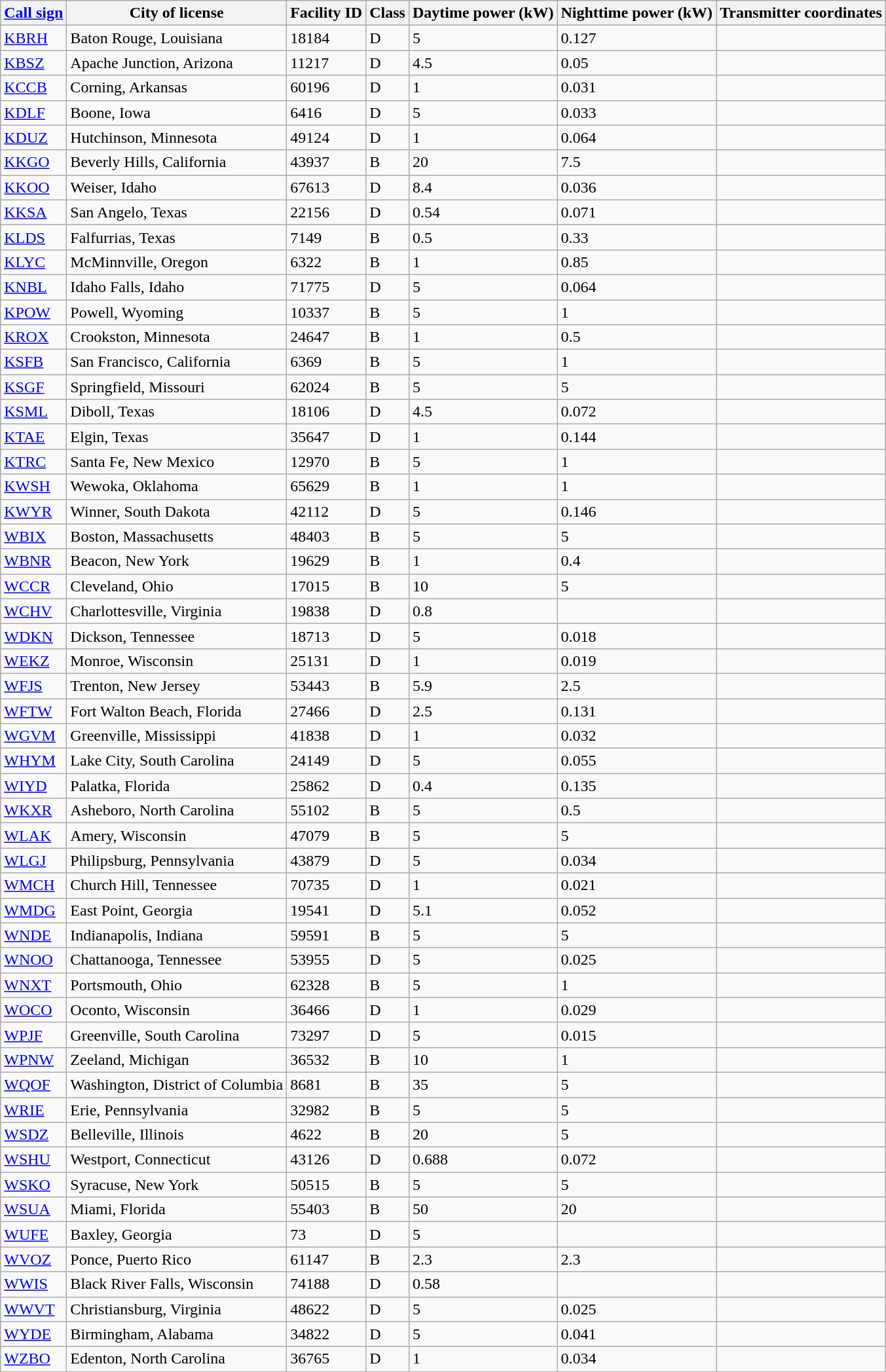<table class="wikitable sortable">
<tr>
<th><a href='#'>Call sign</a></th>
<th>City of license</th>
<th>Facility ID</th>
<th>Class</th>
<th>Daytime power (kW)</th>
<th>Nighttime power (kW)</th>
<th>Transmitter coordinates</th>
</tr>
<tr>
<td><a href='#'>KBRH</a></td>
<td>Baton Rouge, Louisiana</td>
<td>18184</td>
<td>D</td>
<td>5</td>
<td>0.127</td>
<td></td>
</tr>
<tr>
<td><a href='#'>KBSZ</a></td>
<td>Apache Junction, Arizona</td>
<td>11217</td>
<td>D</td>
<td>4.5</td>
<td>0.05</td>
<td></td>
</tr>
<tr>
<td><a href='#'>KCCB</a></td>
<td>Corning, Arkansas</td>
<td>60196</td>
<td>D</td>
<td>1</td>
<td>0.031</td>
<td></td>
</tr>
<tr>
<td><a href='#'>KDLF</a></td>
<td>Boone, Iowa</td>
<td>6416</td>
<td>D</td>
<td>5</td>
<td>0.033</td>
<td></td>
</tr>
<tr>
<td><a href='#'>KDUZ</a></td>
<td>Hutchinson, Minnesota</td>
<td>49124</td>
<td>D</td>
<td>1</td>
<td>0.064</td>
<td></td>
</tr>
<tr>
<td><a href='#'>KKGO</a></td>
<td>Beverly Hills, California</td>
<td>43937</td>
<td>B</td>
<td>20</td>
<td>7.5</td>
<td></td>
</tr>
<tr>
<td><a href='#'>KKOO</a></td>
<td>Weiser, Idaho</td>
<td>67613</td>
<td>D</td>
<td>8.4</td>
<td>0.036</td>
<td></td>
</tr>
<tr>
<td><a href='#'>KKSA</a></td>
<td>San Angelo, Texas</td>
<td>22156</td>
<td>D</td>
<td>0.54</td>
<td>0.071</td>
<td></td>
</tr>
<tr>
<td><a href='#'>KLDS</a></td>
<td>Falfurrias, Texas</td>
<td>7149</td>
<td>B</td>
<td>0.5</td>
<td>0.33</td>
<td></td>
</tr>
<tr>
<td><a href='#'>KLYC</a></td>
<td>McMinnville, Oregon</td>
<td>6322</td>
<td>B</td>
<td>1</td>
<td>0.85</td>
<td></td>
</tr>
<tr>
<td><a href='#'>KNBL</a></td>
<td>Idaho Falls, Idaho</td>
<td>71775</td>
<td>D</td>
<td>5</td>
<td>0.064</td>
<td></td>
</tr>
<tr>
<td><a href='#'>KPOW</a></td>
<td>Powell, Wyoming</td>
<td>10337</td>
<td>B</td>
<td>5</td>
<td>1</td>
<td></td>
</tr>
<tr>
<td><a href='#'>KROX</a></td>
<td>Crookston, Minnesota</td>
<td>24647</td>
<td>B</td>
<td>1</td>
<td>0.5</td>
<td></td>
</tr>
<tr>
<td><a href='#'>KSFB</a></td>
<td>San Francisco, California</td>
<td>6369</td>
<td>B</td>
<td>5</td>
<td>1</td>
<td></td>
</tr>
<tr>
<td><a href='#'>KSGF</a></td>
<td>Springfield, Missouri</td>
<td>62024</td>
<td>B</td>
<td>5</td>
<td>5</td>
<td></td>
</tr>
<tr>
<td><a href='#'>KSML</a></td>
<td>Diboll, Texas</td>
<td>18106</td>
<td>D</td>
<td>4.5</td>
<td>0.072</td>
<td></td>
</tr>
<tr>
<td><a href='#'>KTAE</a></td>
<td>Elgin, Texas</td>
<td>35647</td>
<td>D</td>
<td>1</td>
<td>0.144</td>
<td></td>
</tr>
<tr>
<td><a href='#'>KTRC</a></td>
<td>Santa Fe, New Mexico</td>
<td>12970</td>
<td>B</td>
<td>5</td>
<td>1</td>
<td></td>
</tr>
<tr>
<td><a href='#'>KWSH</a></td>
<td>Wewoka, Oklahoma</td>
<td>65629</td>
<td>B</td>
<td>1</td>
<td>1</td>
<td></td>
</tr>
<tr>
<td><a href='#'>KWYR</a></td>
<td>Winner, South Dakota</td>
<td>42112</td>
<td>D</td>
<td>5</td>
<td>0.146</td>
<td></td>
</tr>
<tr>
<td><a href='#'>WBIX</a></td>
<td>Boston, Massachusetts</td>
<td>48403</td>
<td>B</td>
<td>5</td>
<td>5</td>
<td></td>
</tr>
<tr>
<td><a href='#'>WBNR</a></td>
<td>Beacon, New York</td>
<td>19629</td>
<td>B</td>
<td>1</td>
<td>0.4</td>
<td></td>
</tr>
<tr>
<td><a href='#'>WCCR</a></td>
<td>Cleveland, Ohio</td>
<td>17015</td>
<td>B</td>
<td>10</td>
<td>5</td>
<td></td>
</tr>
<tr>
<td><a href='#'>WCHV</a></td>
<td>Charlottesville, Virginia</td>
<td>19838</td>
<td>D</td>
<td>0.8</td>
<td></td>
<td></td>
</tr>
<tr>
<td><a href='#'>WDKN</a></td>
<td>Dickson, Tennessee</td>
<td>18713</td>
<td>D</td>
<td>5</td>
<td>0.018</td>
<td></td>
</tr>
<tr>
<td><a href='#'>WEKZ</a></td>
<td>Monroe, Wisconsin</td>
<td>25131</td>
<td>D</td>
<td>1</td>
<td>0.019</td>
<td></td>
</tr>
<tr>
<td><a href='#'>WFJS</a></td>
<td>Trenton, New Jersey</td>
<td>53443</td>
<td>B</td>
<td>5.9</td>
<td>2.5</td>
<td></td>
</tr>
<tr>
<td><a href='#'>WFTW</a></td>
<td>Fort Walton Beach, Florida</td>
<td>27466</td>
<td>D</td>
<td>2.5</td>
<td>0.131</td>
<td></td>
</tr>
<tr>
<td><a href='#'>WGVM</a></td>
<td>Greenville, Mississippi</td>
<td>41838</td>
<td>D</td>
<td>1</td>
<td>0.032</td>
<td></td>
</tr>
<tr>
<td><a href='#'>WHYM</a></td>
<td>Lake City, South Carolina</td>
<td>24149</td>
<td>D</td>
<td>5</td>
<td>0.055</td>
<td></td>
</tr>
<tr>
<td><a href='#'>WIYD</a></td>
<td>Palatka, Florida</td>
<td>25862</td>
<td>D</td>
<td>0.4</td>
<td>0.135</td>
<td></td>
</tr>
<tr>
<td><a href='#'>WKXR</a></td>
<td>Asheboro, North Carolina</td>
<td>55102</td>
<td>B</td>
<td>5</td>
<td>0.5</td>
<td></td>
</tr>
<tr>
<td><a href='#'>WLAK</a></td>
<td>Amery, Wisconsin</td>
<td>47079</td>
<td>B</td>
<td>5</td>
<td>5</td>
<td></td>
</tr>
<tr>
<td><a href='#'>WLGJ</a></td>
<td>Philipsburg, Pennsylvania</td>
<td>43879</td>
<td>D</td>
<td>5</td>
<td>0.034</td>
<td></td>
</tr>
<tr>
<td><a href='#'>WMCH</a></td>
<td>Church Hill, Tennessee</td>
<td>70735</td>
<td>D</td>
<td>1</td>
<td>0.021</td>
<td></td>
</tr>
<tr>
<td><a href='#'>WMDG</a></td>
<td>East Point, Georgia</td>
<td>19541</td>
<td>D</td>
<td>5.1</td>
<td>0.052</td>
<td></td>
</tr>
<tr>
<td><a href='#'>WNDE</a></td>
<td>Indianapolis, Indiana</td>
<td>59591</td>
<td>B</td>
<td>5</td>
<td>5</td>
<td></td>
</tr>
<tr>
<td><a href='#'>WNOO</a></td>
<td>Chattanooga, Tennessee</td>
<td>53955</td>
<td>D</td>
<td>5</td>
<td>0.025</td>
<td></td>
</tr>
<tr>
<td><a href='#'>WNXT</a></td>
<td>Portsmouth, Ohio</td>
<td>62328</td>
<td>B</td>
<td>5</td>
<td>1</td>
<td></td>
</tr>
<tr>
<td><a href='#'>WOCO</a></td>
<td>Oconto, Wisconsin</td>
<td>36466</td>
<td>D</td>
<td>1</td>
<td>0.029</td>
<td></td>
</tr>
<tr>
<td><a href='#'>WPJF</a></td>
<td>Greenville, South Carolina</td>
<td>73297</td>
<td>D</td>
<td>5</td>
<td>0.015</td>
<td></td>
</tr>
<tr>
<td><a href='#'>WPNW</a></td>
<td>Zeeland, Michigan</td>
<td>36532</td>
<td>B</td>
<td>10</td>
<td>1</td>
<td></td>
</tr>
<tr>
<td><a href='#'>WQOF</a></td>
<td>Washington, District of Columbia</td>
<td>8681</td>
<td>B</td>
<td>35</td>
<td>5</td>
<td></td>
</tr>
<tr>
<td><a href='#'>WRIE</a></td>
<td>Erie, Pennsylvania</td>
<td>32982</td>
<td>B</td>
<td>5</td>
<td>5</td>
<td></td>
</tr>
<tr>
<td><a href='#'>WSDZ</a></td>
<td>Belleville, Illinois</td>
<td>4622</td>
<td>B</td>
<td>20</td>
<td>5</td>
<td></td>
</tr>
<tr>
<td><a href='#'>WSHU</a></td>
<td>Westport, Connecticut</td>
<td>43126</td>
<td>D</td>
<td>0.688</td>
<td>0.072</td>
<td></td>
</tr>
<tr>
<td><a href='#'>WSKO</a></td>
<td>Syracuse, New York</td>
<td>50515</td>
<td>B</td>
<td>5</td>
<td>5</td>
<td></td>
</tr>
<tr>
<td><a href='#'>WSUA</a></td>
<td>Miami, Florida</td>
<td>55403</td>
<td>B</td>
<td>50</td>
<td>20</td>
<td></td>
</tr>
<tr>
<td><a href='#'>WUFE</a></td>
<td>Baxley, Georgia</td>
<td>73</td>
<td>D</td>
<td>5</td>
<td></td>
<td></td>
</tr>
<tr>
<td><a href='#'>WVOZ</a></td>
<td>Ponce, Puerto Rico</td>
<td>61147</td>
<td>B</td>
<td>2.3</td>
<td>2.3</td>
<td></td>
</tr>
<tr>
<td><a href='#'>WWIS</a></td>
<td>Black River Falls, Wisconsin</td>
<td>74188</td>
<td>D</td>
<td>0.58</td>
<td></td>
<td></td>
</tr>
<tr>
<td><a href='#'>WWVT</a></td>
<td>Christiansburg, Virginia</td>
<td>48622</td>
<td>D</td>
<td>5</td>
<td>0.025</td>
<td></td>
</tr>
<tr>
<td><a href='#'>WYDE</a></td>
<td>Birmingham, Alabama</td>
<td>34822</td>
<td>D</td>
<td>5</td>
<td>0.041</td>
<td></td>
</tr>
<tr>
<td><a href='#'>WZBO</a></td>
<td>Edenton, North Carolina</td>
<td>36765</td>
<td>D</td>
<td>1</td>
<td>0.034</td>
<td></td>
</tr>
</table>
